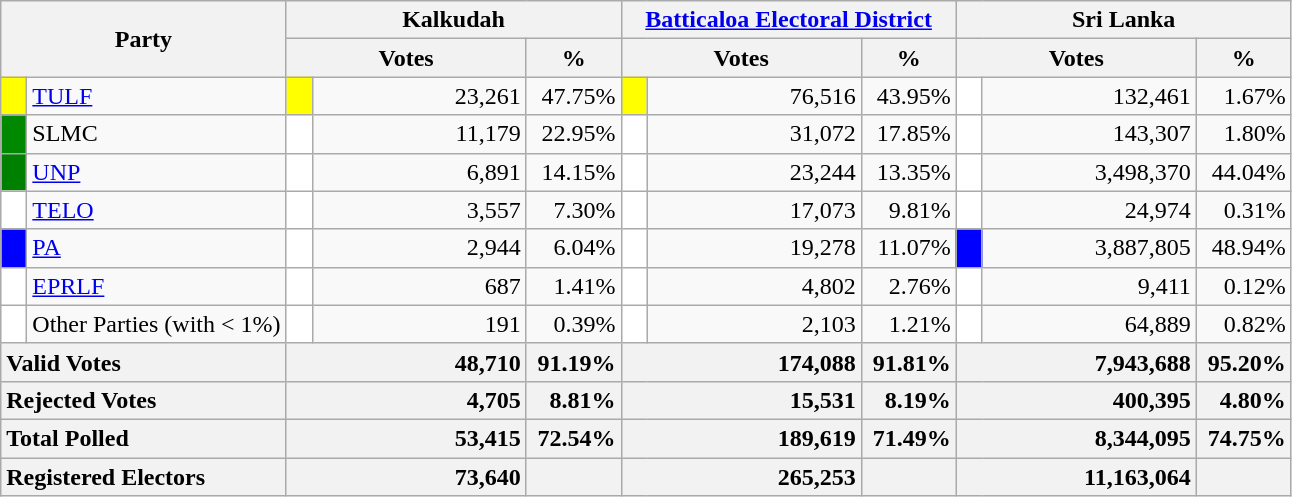<table class="wikitable">
<tr>
<th colspan="2" width="144px"rowspan="2">Party</th>
<th colspan="3" width="216px">Kalkudah</th>
<th colspan="3" width="216px"><a href='#'>Batticaloa Electoral District</a></th>
<th colspan="3" width="216px">Sri Lanka</th>
</tr>
<tr>
<th colspan="2" width="144px">Votes</th>
<th>%</th>
<th colspan="2" width="144px">Votes</th>
<th>%</th>
<th colspan="2" width="144px">Votes</th>
<th>%</th>
</tr>
<tr>
<td style="background-color:yellow;" width="10px"></td>
<td style="text-align:left;"><a href='#'>TULF</a></td>
<td style="background-color:yellow;" width="10px"></td>
<td style="text-align:right;">23,261</td>
<td style="text-align:right;">47.75%</td>
<td style="background-color:yellow;" width="10px"></td>
<td style="text-align:right;">76,516</td>
<td style="text-align:right;">43.95%</td>
<td style="background-color:white;" width="10px"></td>
<td style="text-align:right;">132,461</td>
<td style="text-align:right;">1.67%</td>
</tr>
<tr>
<td style="background-color:#008800;" width="10px"></td>
<td style="text-align:left;">SLMC</td>
<td style="background-color:white;" width="10px"></td>
<td style="text-align:right;">11,179</td>
<td style="text-align:right;">22.95%</td>
<td style="background-color:white;" width="10px"></td>
<td style="text-align:right;">31,072</td>
<td style="text-align:right;">17.85%</td>
<td style="background-color:white;" width="10px"></td>
<td style="text-align:right;">143,307</td>
<td style="text-align:right;">1.80%</td>
</tr>
<tr>
<td style="background-color:green;" width="10px"></td>
<td style="text-align:left;"><a href='#'>UNP</a></td>
<td style="background-color:white;" width="10px"></td>
<td style="text-align:right;">6,891</td>
<td style="text-align:right;">14.15%</td>
<td style="background-color:white;" width="10px"></td>
<td style="text-align:right;">23,244</td>
<td style="text-align:right;">13.35%</td>
<td style="background-color:white;" width="10px"></td>
<td style="text-align:right;">3,498,370</td>
<td style="text-align:right;">44.04%</td>
</tr>
<tr>
<td style="background-color:white;" width="10px"></td>
<td style="text-align:left;"><a href='#'>TELO</a></td>
<td style="background-color:white;" width="10px"></td>
<td style="text-align:right;">3,557</td>
<td style="text-align:right;">7.30%</td>
<td style="background-color:white;" width="10px"></td>
<td style="text-align:right;">17,073</td>
<td style="text-align:right;">9.81%</td>
<td style="background-color:white;" width="10px"></td>
<td style="text-align:right;">24,974</td>
<td style="text-align:right;">0.31%</td>
</tr>
<tr>
<td style="background-color:blue;" width="10px"></td>
<td style="text-align:left;"><a href='#'>PA</a></td>
<td style="background-color:white;" width="10px"></td>
<td style="text-align:right;">2,944</td>
<td style="text-align:right;">6.04%</td>
<td style="background-color:white;" width="10px"></td>
<td style="text-align:right;">19,278</td>
<td style="text-align:right;">11.07%</td>
<td style="background-color:blue;" width="10px"></td>
<td style="text-align:right;">3,887,805</td>
<td style="text-align:right;">48.94%</td>
</tr>
<tr>
<td style="background-color:white;" width="10px"></td>
<td style="text-align:left;"><a href='#'>EPRLF</a></td>
<td style="background-color:white;" width="10px"></td>
<td style="text-align:right;">687</td>
<td style="text-align:right;">1.41%</td>
<td style="background-color:white;" width="10px"></td>
<td style="text-align:right;">4,802</td>
<td style="text-align:right;">2.76%</td>
<td style="background-color:white;" width="10px"></td>
<td style="text-align:right;">9,411</td>
<td style="text-align:right;">0.12%</td>
</tr>
<tr>
<td style="background-color:white;" width="10px"></td>
<td style="text-align:left;">Other Parties (with < 1%)</td>
<td style="background-color:white;" width="10px"></td>
<td style="text-align:right;">191</td>
<td style="text-align:right;">0.39%</td>
<td style="background-color:white;" width="10px"></td>
<td style="text-align:right;">2,103</td>
<td style="text-align:right;">1.21%</td>
<td style="background-color:white;" width="10px"></td>
<td style="text-align:right;">64,889</td>
<td style="text-align:right;">0.82%</td>
</tr>
<tr>
<th colspan="2" width="144px"style="text-align:left;">Valid Votes</th>
<th style="text-align:right;"colspan="2" width="144px">48,710</th>
<th style="text-align:right;">91.19%</th>
<th style="text-align:right;"colspan="2" width="144px">174,088</th>
<th style="text-align:right;">91.81%</th>
<th style="text-align:right;"colspan="2" width="144px">7,943,688</th>
<th style="text-align:right;">95.20%</th>
</tr>
<tr>
<th colspan="2" width="144px"style="text-align:left;">Rejected Votes</th>
<th style="text-align:right;"colspan="2" width="144px">4,705</th>
<th style="text-align:right;">8.81%</th>
<th style="text-align:right;"colspan="2" width="144px">15,531</th>
<th style="text-align:right;">8.19%</th>
<th style="text-align:right;"colspan="2" width="144px">400,395</th>
<th style="text-align:right;">4.80%</th>
</tr>
<tr>
<th colspan="2" width="144px"style="text-align:left;">Total Polled</th>
<th style="text-align:right;"colspan="2" width="144px">53,415</th>
<th style="text-align:right;">72.54%</th>
<th style="text-align:right;"colspan="2" width="144px">189,619</th>
<th style="text-align:right;">71.49%</th>
<th style="text-align:right;"colspan="2" width="144px">8,344,095</th>
<th style="text-align:right;">74.75%</th>
</tr>
<tr>
<th colspan="2" width="144px"style="text-align:left;">Registered Electors</th>
<th style="text-align:right;"colspan="2" width="144px">73,640</th>
<th></th>
<th style="text-align:right;"colspan="2" width="144px">265,253</th>
<th></th>
<th style="text-align:right;"colspan="2" width="144px">11,163,064</th>
<th></th>
</tr>
</table>
